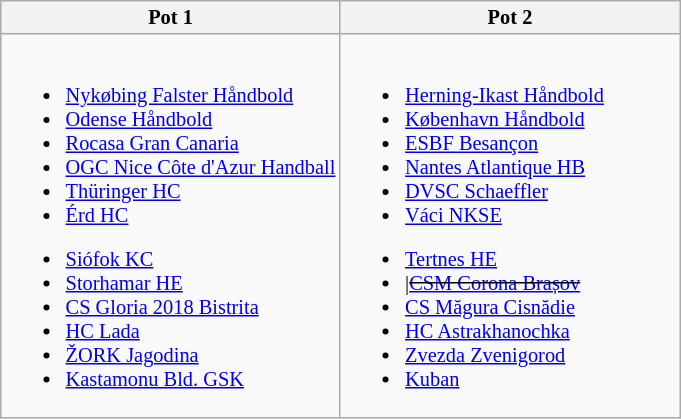<table class="wikitable" style="font-size:85%; white-space:nowrap;">
<tr>
<th width=50%>Pot 1</th>
<th width=50%>Pot 2</th>
</tr>
<tr>
<td><br>
<ul><li> <a href='#'>Nykøbing Falster Håndbold</a></li><li> <a href='#'>Odense Håndbold</a></li><li> <a href='#'>Rocasa Gran Canaria</a></li><li> <a href='#'>OGC Nice Côte d'Azur Handball</a></li><li> <a href='#'>Thüringer HC</a></li><li> <a href='#'>Érd HC</a></li></ul><ul><li> <a href='#'>Siófok KC</a></li><li> <a href='#'>Storhamar HE</a></li><li> <a href='#'>CS Gloria 2018 Bistrita</a></li><li> <a href='#'>HC Lada</a></li><li> <a href='#'>ŽORK Jagodina</a></li><li> <a href='#'>Kastamonu Bld. GSK</a></li></ul></td>
<td><br>
<ul><li> <a href='#'>Herning-Ikast Håndbold</a></li><li> <a href='#'>København Håndbold</a></li><li> <a href='#'>ESBF Besançon</a></li><li> <a href='#'>Nantes Atlantique HB</a></li><li> <a href='#'>DVSC Schaeffler</a></li><li> <a href='#'>Váci NKSE</a></li></ul><ul><li> <a href='#'>Tertnes HE</a></li><li> |<s><a href='#'>CSM Corona Brașov</a></s></li><li> <a href='#'>CS Măgura Cisnădie</a></li><li> <a href='#'>HC Astrakhanochka</a></li><li> <a href='#'>Zvezda Zvenigorod</a></li><li> <a href='#'>Kuban</a></li></ul></td>
</tr>
</table>
